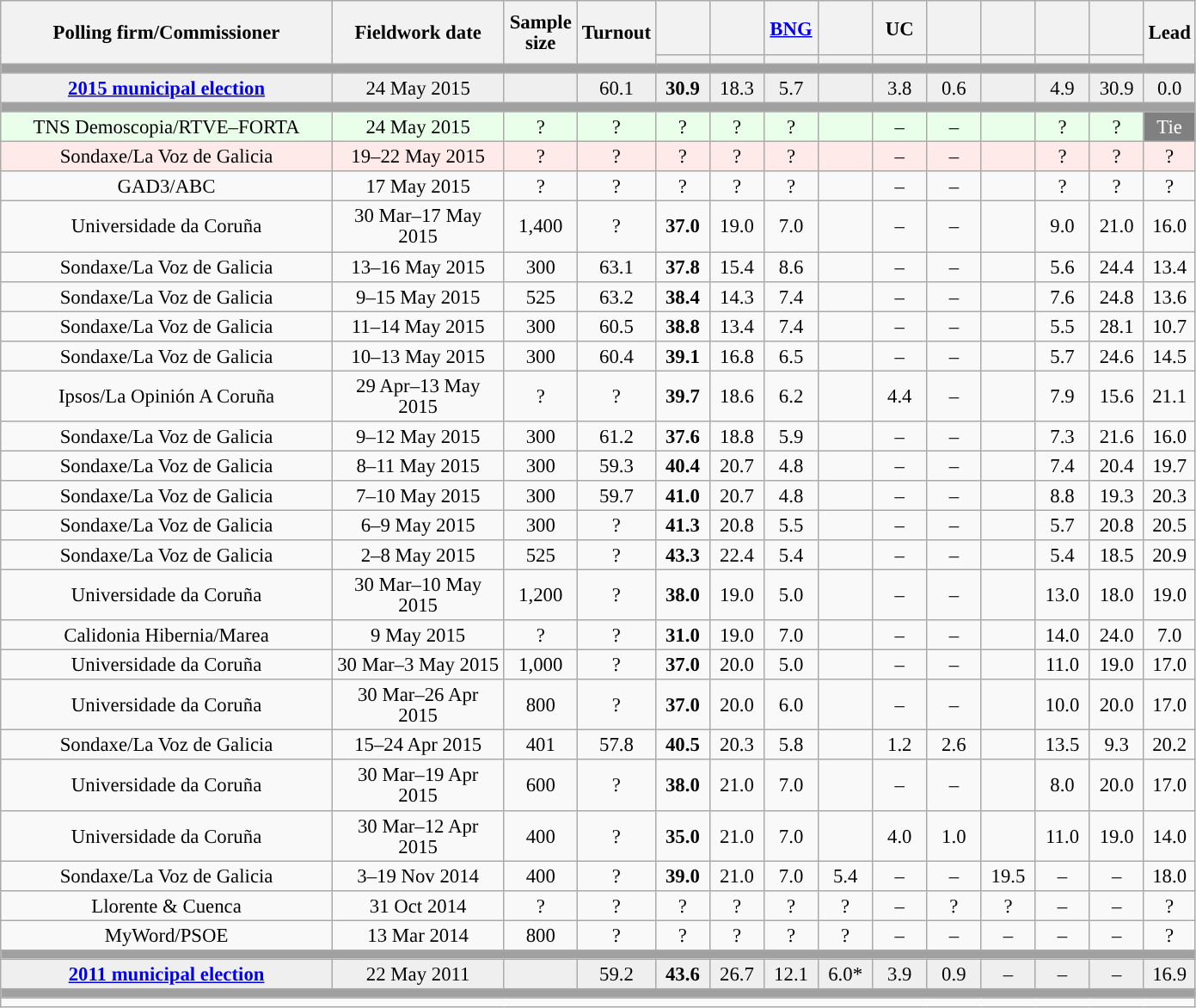<table class="wikitable collapsible collapsed" style="text-align:center; font-size:95%; line-height:16px;">
<tr style="height:42px;">
<th style="width:250px;" rowspan="2">Polling firm/Commissioner</th>
<th style="width:126px;" rowspan="2">Fieldwork date</th>
<th style="width:50px;" rowspan="2">Sample size</th>
<th style="width:45px;" rowspan="2">Turnout</th>
<th style="width:35px;"></th>
<th style="width:35px;"></th>
<th style="width:35px;"><a href='#'>BNG</a></th>
<th style="width:35px;"></th>
<th style="width:35px;">UC</th>
<th style="width:35px;"></th>
<th style="width:35px;"></th>
<th style="width:35px;"></th>
<th style="width:35px;"></th>
<th style="width:30px;" rowspan="2">Lead</th>
</tr>
<tr>
<th style="color:inherit;background:"></th>
<th style="color:inherit;background:"></th>
<th style="color:inherit;background:"></th>
<th style="color:inherit;background:"></th>
<th style="color:inherit;background:"></th>
<th style="color:inherit;background:"></th>
<th style="color:inherit;background:"></th>
<th style="color:inherit;background:"></th>
<th style="color:inherit;background:"></th>
</tr>
<tr>
<td colspan="14" style="background:#A0A0A0"></td>
</tr>
<tr style="background:#EFEFEF;">
<td><strong><a href='#'>2015 municipal election</a></strong></td>
<td>24 May 2015</td>
<td></td>
<td>60.1</td>
<td><strong>30.9</strong><br></td>
<td>18.3<br></td>
<td>5.7<br></td>
<td></td>
<td>3.8<br></td>
<td>0.6<br></td>
<td></td>
<td>4.9<br></td>
<td>30.9<br></td>
<td style="background:">0.0</td>
</tr>
<tr>
<td colspan="14" style="background:#A0A0A0"></td>
</tr>
<tr style="background:#EAFFEA;">
<td>TNS Demoscopia/RTVE–FORTA</td>
<td>24 May 2015</td>
<td>?</td>
<td>?</td>
<td>?<br></td>
<td>?<br></td>
<td>?<br></td>
<td></td>
<td>–</td>
<td>–</td>
<td></td>
<td>?<br></td>
<td>?<br></td>
<td style="background:gray;color:white;">Tie</td>
</tr>
<tr style="background:#FFEAEA;">
<td>Sondaxe/La Voz de Galicia</td>
<td>19–22 May 2015</td>
<td>?</td>
<td>?</td>
<td>?<br></td>
<td>?<br></td>
<td>?<br></td>
<td></td>
<td>–</td>
<td>–</td>
<td></td>
<td>?<br></td>
<td>?<br></td>
<td style="background:">?</td>
</tr>
<tr>
<td>GAD3/ABC</td>
<td>17 May 2015</td>
<td>?</td>
<td>?</td>
<td>?<br></td>
<td>?<br></td>
<td>?<br></td>
<td></td>
<td>–</td>
<td>–</td>
<td></td>
<td>?<br></td>
<td>?<br></td>
<td style="background:">?</td>
</tr>
<tr>
<td>Universidade da Coruña</td>
<td>30 Mar–17 May 2015</td>
<td>1,400</td>
<td>?</td>
<td><strong>37.0</strong><br></td>
<td>19.0<br></td>
<td>7.0<br></td>
<td></td>
<td>–</td>
<td>–</td>
<td></td>
<td>9.0<br></td>
<td>21.0<br></td>
<td style="background:">16.0</td>
</tr>
<tr>
<td>Sondaxe/La Voz de Galicia</td>
<td>13–16 May 2015</td>
<td>300</td>
<td>63.1</td>
<td><strong>37.8</strong><br></td>
<td>15.4<br></td>
<td>8.6<br></td>
<td></td>
<td>–</td>
<td>–</td>
<td></td>
<td>5.6<br></td>
<td>24.4<br></td>
<td style="background:">13.4</td>
</tr>
<tr>
<td>Sondaxe/La Voz de Galicia</td>
<td>9–15 May 2015</td>
<td>525</td>
<td>63.2</td>
<td><strong>38.4</strong><br></td>
<td>14.3<br></td>
<td>7.4<br></td>
<td></td>
<td>–</td>
<td>–</td>
<td></td>
<td>7.6<br></td>
<td>24.8<br></td>
<td style="background:">13.6</td>
</tr>
<tr>
<td>Sondaxe/La Voz de Galicia</td>
<td>11–14 May 2015</td>
<td>300</td>
<td>60.5</td>
<td><strong>38.8</strong><br></td>
<td>13.4<br></td>
<td>7.4<br></td>
<td></td>
<td>–</td>
<td>–</td>
<td></td>
<td>5.5<br></td>
<td>28.1<br></td>
<td style="background:">10.7</td>
</tr>
<tr>
<td>Sondaxe/La Voz de Galicia</td>
<td>10–13 May 2015</td>
<td>300</td>
<td>60.4</td>
<td><strong>39.1</strong><br></td>
<td>16.8<br></td>
<td>6.5<br></td>
<td></td>
<td>–</td>
<td>–</td>
<td></td>
<td>5.7<br></td>
<td>24.6<br></td>
<td style="background:">14.5</td>
</tr>
<tr>
<td>Ipsos/La Opinión A Coruña</td>
<td>29 Apr–13 May 2015</td>
<td>?</td>
<td>?</td>
<td><strong>39.7</strong><br></td>
<td>18.6<br></td>
<td>6.2<br></td>
<td></td>
<td>4.4<br></td>
<td>–</td>
<td></td>
<td>7.9<br></td>
<td>15.6<br></td>
<td style="background:">21.1</td>
</tr>
<tr>
<td>Sondaxe/La Voz de Galicia</td>
<td>9–12 May 2015</td>
<td>300</td>
<td>61.2</td>
<td><strong>37.6</strong><br></td>
<td>18.8<br></td>
<td>5.9<br></td>
<td></td>
<td>–</td>
<td>–</td>
<td></td>
<td>7.3<br></td>
<td>21.6<br></td>
<td style="background:">16.0</td>
</tr>
<tr>
<td>Sondaxe/La Voz de Galicia</td>
<td>8–11 May 2015</td>
<td>300</td>
<td>59.3</td>
<td><strong>40.4</strong><br></td>
<td>20.7<br></td>
<td>4.8<br></td>
<td></td>
<td>–</td>
<td>–</td>
<td></td>
<td>7.4<br></td>
<td>20.4<br></td>
<td style="background:">19.7</td>
</tr>
<tr>
<td>Sondaxe/La Voz de Galicia</td>
<td>7–10 May 2015</td>
<td>300</td>
<td>59.7</td>
<td><strong>41.0</strong><br></td>
<td>20.7<br></td>
<td>4.8<br></td>
<td></td>
<td>–</td>
<td>–</td>
<td></td>
<td>8.8<br></td>
<td>19.3<br></td>
<td style="background:">20.3</td>
</tr>
<tr>
<td>Sondaxe/La Voz de Galicia</td>
<td>6–9 May 2015</td>
<td>300</td>
<td>?</td>
<td><strong>41.3</strong><br></td>
<td>20.8<br></td>
<td>5.5<br></td>
<td></td>
<td>–</td>
<td>–</td>
<td></td>
<td>5.7<br></td>
<td>20.8<br></td>
<td style="background:">20.5</td>
</tr>
<tr>
<td>Sondaxe/La Voz de Galicia</td>
<td>2–8 May 2015</td>
<td>525</td>
<td>?</td>
<td><strong>43.3</strong><br></td>
<td>22.4<br></td>
<td>5.4<br></td>
<td></td>
<td>–</td>
<td>–</td>
<td></td>
<td>5.4<br></td>
<td>18.5<br></td>
<td style="background:">20.9</td>
</tr>
<tr>
<td>Universidade da Coruña</td>
<td>30 Mar–10 May 2015</td>
<td>1,200</td>
<td>?</td>
<td><strong>38.0</strong><br></td>
<td>19.0<br></td>
<td>5.0<br></td>
<td></td>
<td>–</td>
<td>–</td>
<td></td>
<td>13.0<br></td>
<td>18.0<br></td>
<td style="background:">19.0</td>
</tr>
<tr>
<td>Calidonia Hibernia/Marea</td>
<td>9 May 2015</td>
<td>?</td>
<td>?</td>
<td><strong>31.0</strong><br></td>
<td>19.0<br></td>
<td>7.0<br></td>
<td></td>
<td>–</td>
<td>–</td>
<td></td>
<td>14.0<br></td>
<td>24.0<br></td>
<td style="background:">7.0</td>
</tr>
<tr>
<td>Universidade da Coruña</td>
<td>30 Mar–3 May 2015</td>
<td>1,000</td>
<td>?</td>
<td><strong>37.0</strong><br></td>
<td>20.0<br></td>
<td>5.0<br></td>
<td></td>
<td>–</td>
<td>–</td>
<td></td>
<td>11.0<br></td>
<td>19.0<br></td>
<td style="background:">17.0</td>
</tr>
<tr>
<td>Universidade da Coruña</td>
<td>30 Mar–26 Apr 2015</td>
<td>800</td>
<td>?</td>
<td><strong>37.0</strong><br></td>
<td>20.0<br></td>
<td>6.0<br></td>
<td></td>
<td>–</td>
<td>–</td>
<td></td>
<td>10.0<br></td>
<td>20.0<br></td>
<td style="background:">17.0</td>
</tr>
<tr>
<td>Sondaxe/La Voz de Galicia</td>
<td>15–24 Apr 2015</td>
<td>401</td>
<td>57.8</td>
<td><strong>40.5</strong><br></td>
<td>20.3<br></td>
<td>5.8<br></td>
<td></td>
<td>1.2<br></td>
<td>2.6<br></td>
<td></td>
<td>13.5<br></td>
<td>9.3<br></td>
<td style="background:">20.2</td>
</tr>
<tr>
<td>Universidade da Coruña</td>
<td>30 Mar–19 Apr 2015</td>
<td>600</td>
<td>?</td>
<td><strong>38.0</strong><br></td>
<td>21.0<br></td>
<td>7.0<br></td>
<td></td>
<td>–</td>
<td>–</td>
<td></td>
<td>8.0<br></td>
<td>20.0<br></td>
<td style="background:">17.0</td>
</tr>
<tr>
<td>Universidade da Coruña</td>
<td>30 Mar–12 Apr 2015</td>
<td>400</td>
<td>?</td>
<td><strong>35.0</strong><br></td>
<td>21.0<br></td>
<td>7.0<br></td>
<td></td>
<td>4.0<br></td>
<td>1.0<br></td>
<td></td>
<td>11.0<br></td>
<td>19.0<br></td>
<td style="background:">14.0</td>
</tr>
<tr>
<td>Sondaxe/La Voz de Galicia</td>
<td>3–19 Nov 2014</td>
<td>400</td>
<td>?</td>
<td><strong>39.0</strong><br></td>
<td>21.0<br></td>
<td>7.0<br></td>
<td>5.4<br></td>
<td>–</td>
<td>–</td>
<td>19.5<br></td>
<td>–</td>
<td>–</td>
<td style="background:">18.0</td>
</tr>
<tr>
<td>Llorente & Cuenca</td>
<td>31 Oct 2014</td>
<td>?</td>
<td>?</td>
<td>?<br></td>
<td>?<br></td>
<td>?<br></td>
<td>?<br></td>
<td>–</td>
<td>?<br></td>
<td>?<br></td>
<td>–</td>
<td>–</td>
<td style="background:">?</td>
</tr>
<tr>
<td>MyWord/PSOE</td>
<td>13 Mar 2014</td>
<td>800</td>
<td>?</td>
<td>?<br></td>
<td>?<br></td>
<td>?<br></td>
<td>?<br></td>
<td>–</td>
<td>–</td>
<td>–</td>
<td>–</td>
<td>–</td>
<td style="background:">?</td>
</tr>
<tr>
<td colspan="14" style="background:#A0A0A0"></td>
</tr>
<tr style="background:#EFEFEF;">
<td><strong><a href='#'>2011 municipal election</a></strong></td>
<td>22 May 2011</td>
<td></td>
<td>59.2</td>
<td><strong>43.6</strong><br></td>
<td>26.7<br></td>
<td>12.1<br></td>
<td>6.0*<br></td>
<td>3.9<br></td>
<td>0.9<br></td>
<td>–</td>
<td>–</td>
<td>–</td>
<td style="background:">16.9</td>
</tr>
<tr>
<td colspan="14" style="background:#A0A0A0"></td>
</tr>
<tr>
<td align="left" colspan="14"></td>
</tr>
</table>
